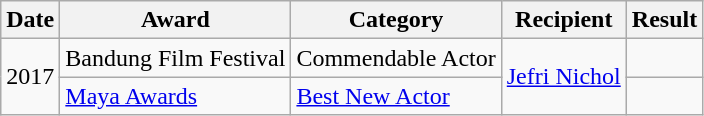<table class = "wikitable">
<tr>
<th>Date</th>
<th>Award</th>
<th>Category</th>
<th>Recipient</th>
<th>Result</th>
</tr>
<tr>
<td rowspan=2>2017</td>
<td>Bandung Film Festival</td>
<td>Commendable Actor</td>
<td rowspan=2><a href='#'>Jefri Nichol</a></td>
<td></td>
</tr>
<tr>
<td><a href='#'>Maya Awards</a></td>
<td><a href='#'>Best New Actor</a></td>
<td></td>
</tr>
</table>
